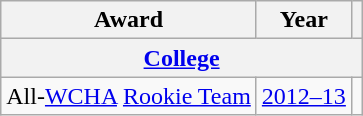<table class="wikitable">
<tr>
<th>Award</th>
<th>Year</th>
<th></th>
</tr>
<tr>
<th colspan="3"><a href='#'>College</a></th>
</tr>
<tr>
<td>All-<a href='#'>WCHA</a> <a href='#'>Rookie Team</a></td>
<td><a href='#'>2012–13</a></td>
<td></td>
</tr>
</table>
